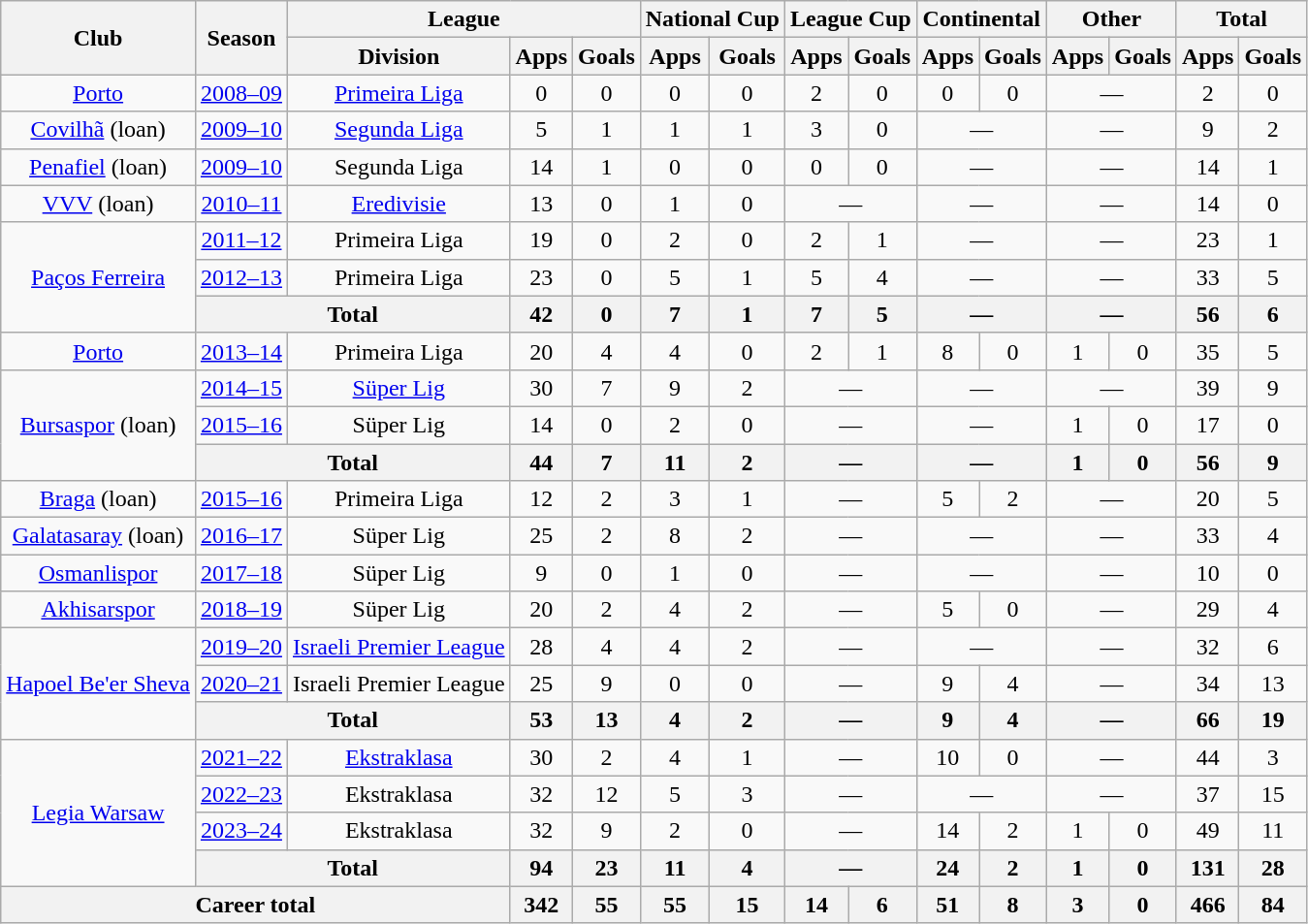<table class="wikitable" style="text-align:center">
<tr>
<th rowspan="2">Club</th>
<th rowspan="2">Season</th>
<th colspan="3">League</th>
<th colspan="2">National Cup</th>
<th colspan="2">League Cup</th>
<th colspan="2">Continental</th>
<th colspan="2">Other</th>
<th colspan="2">Total</th>
</tr>
<tr>
<th>Division</th>
<th>Apps</th>
<th>Goals</th>
<th>Apps</th>
<th>Goals</th>
<th>Apps</th>
<th>Goals</th>
<th>Apps</th>
<th>Goals</th>
<th>Apps</th>
<th>Goals</th>
<th>Apps</th>
<th>Goals</th>
</tr>
<tr>
<td><a href='#'>Porto</a></td>
<td><a href='#'>2008–09</a></td>
<td><a href='#'>Primeira Liga</a></td>
<td>0</td>
<td>0</td>
<td>0</td>
<td>0</td>
<td>2</td>
<td>0</td>
<td>0</td>
<td>0</td>
<td colspan="2">—</td>
<td>2</td>
<td>0</td>
</tr>
<tr>
<td><a href='#'>Covilhã</a> (loan)</td>
<td><a href='#'>2009–10</a></td>
<td><a href='#'>Segunda Liga</a></td>
<td>5</td>
<td>1</td>
<td>1</td>
<td>1</td>
<td>3</td>
<td>0</td>
<td colspan="2">—</td>
<td colspan="2">—</td>
<td>9</td>
<td>2</td>
</tr>
<tr>
<td><a href='#'>Penafiel</a> (loan)</td>
<td><a href='#'>2009–10</a></td>
<td>Segunda Liga</td>
<td>14</td>
<td>1</td>
<td>0</td>
<td>0</td>
<td>0</td>
<td>0</td>
<td colspan="2">—</td>
<td colspan="2">—</td>
<td>14</td>
<td>1</td>
</tr>
<tr>
<td><a href='#'>VVV</a> (loan)</td>
<td><a href='#'>2010–11</a></td>
<td><a href='#'>Eredivisie</a></td>
<td>13</td>
<td>0</td>
<td>1</td>
<td>0</td>
<td colspan="2">—</td>
<td colspan="2">—</td>
<td colspan="2">—</td>
<td>14</td>
<td>0</td>
</tr>
<tr>
<td rowspan="3"><a href='#'>Paços Ferreira</a></td>
<td><a href='#'>2011–12</a></td>
<td>Primeira Liga</td>
<td>19</td>
<td>0</td>
<td>2</td>
<td>0</td>
<td>2</td>
<td>1</td>
<td colspan="2">—</td>
<td colspan="2">—</td>
<td>23</td>
<td>1</td>
</tr>
<tr>
<td><a href='#'>2012–13</a></td>
<td>Primeira Liga</td>
<td>23</td>
<td>0</td>
<td>5</td>
<td>1</td>
<td>5</td>
<td>4</td>
<td colspan="2">—</td>
<td colspan="2">—</td>
<td>33</td>
<td>5</td>
</tr>
<tr>
<th colspan="2">Total</th>
<th>42</th>
<th>0</th>
<th>7</th>
<th>1</th>
<th>7</th>
<th>5</th>
<th colspan="2">—</th>
<th colspan="2">—</th>
<th>56</th>
<th>6</th>
</tr>
<tr>
<td><a href='#'>Porto</a></td>
<td><a href='#'>2013–14</a></td>
<td>Primeira Liga</td>
<td>20</td>
<td>4</td>
<td>4</td>
<td>0</td>
<td>2</td>
<td>1</td>
<td>8</td>
<td>0</td>
<td>1</td>
<td>0</td>
<td>35</td>
<td>5</td>
</tr>
<tr>
<td rowspan="3"><a href='#'>Bursaspor</a> (loan)</td>
<td><a href='#'>2014–15</a></td>
<td><a href='#'>Süper Lig</a></td>
<td>30</td>
<td>7</td>
<td>9</td>
<td>2</td>
<td colspan="2">—</td>
<td colspan="2">—</td>
<td colspan="2">—</td>
<td>39</td>
<td>9</td>
</tr>
<tr>
<td><a href='#'>2015–16</a></td>
<td>Süper Lig</td>
<td>14</td>
<td>0</td>
<td>2</td>
<td>0</td>
<td colspan="2">—</td>
<td colspan="2">—</td>
<td>1</td>
<td>0</td>
<td>17</td>
<td>0</td>
</tr>
<tr>
<th colspan="2">Total</th>
<th>44</th>
<th>7</th>
<th>11</th>
<th>2</th>
<th colspan="2">—</th>
<th colspan="2">—</th>
<th>1</th>
<th>0</th>
<th>56</th>
<th>9</th>
</tr>
<tr>
<td><a href='#'>Braga</a> (loan)</td>
<td><a href='#'>2015–16</a></td>
<td>Primeira Liga</td>
<td>12</td>
<td>2</td>
<td>3</td>
<td>1</td>
<td colspan="2">—</td>
<td>5</td>
<td>2</td>
<td colspan="2">—</td>
<td>20</td>
<td>5</td>
</tr>
<tr>
<td><a href='#'>Galatasaray</a> (loan)</td>
<td><a href='#'>2016–17</a></td>
<td>Süper Lig</td>
<td>25</td>
<td>2</td>
<td>8</td>
<td>2</td>
<td colspan="2">—</td>
<td colspan="2">—</td>
<td colspan="2">—</td>
<td>33</td>
<td>4</td>
</tr>
<tr>
<td><a href='#'>Osmanlispor</a></td>
<td><a href='#'>2017–18</a></td>
<td>Süper Lig</td>
<td>9</td>
<td>0</td>
<td>1</td>
<td>0</td>
<td colspan="2">—</td>
<td colspan="2">—</td>
<td colspan="2">—</td>
<td>10</td>
<td>0</td>
</tr>
<tr>
<td><a href='#'>Akhisarspor</a></td>
<td><a href='#'>2018–19</a></td>
<td>Süper Lig</td>
<td>20</td>
<td>2</td>
<td>4</td>
<td>2</td>
<td colspan="2">—</td>
<td>5</td>
<td>0</td>
<td colspan="2">—</td>
<td>29</td>
<td>4</td>
</tr>
<tr>
<td rowspan="3"><a href='#'>Hapoel Be'er Sheva</a></td>
<td><a href='#'>2019–20</a></td>
<td><a href='#'>Israeli Premier League</a></td>
<td>28</td>
<td>4</td>
<td>4</td>
<td>2</td>
<td colspan="2">—</td>
<td colspan="2">—</td>
<td colspan="2">—</td>
<td>32</td>
<td>6</td>
</tr>
<tr>
<td><a href='#'>2020–21</a></td>
<td>Israeli Premier League</td>
<td>25</td>
<td>9</td>
<td>0</td>
<td>0</td>
<td colspan="2">—</td>
<td>9</td>
<td>4</td>
<td colspan="2">—</td>
<td>34</td>
<td>13</td>
</tr>
<tr>
<th colspan="2">Total</th>
<th>53</th>
<th>13</th>
<th>4</th>
<th>2</th>
<th colspan="2">—</th>
<th>9</th>
<th>4</th>
<th colspan="2">—</th>
<th>66</th>
<th>19</th>
</tr>
<tr>
<td rowspan="4"><a href='#'>Legia Warsaw</a></td>
<td><a href='#'>2021–22</a></td>
<td><a href='#'>Ekstraklasa</a></td>
<td>30</td>
<td>2</td>
<td>4</td>
<td>1</td>
<td colspan="2">—</td>
<td>10</td>
<td>0</td>
<td colspan="2">—</td>
<td>44</td>
<td>3</td>
</tr>
<tr>
<td><a href='#'>2022–23</a></td>
<td>Ekstraklasa</td>
<td>32</td>
<td>12</td>
<td>5</td>
<td>3</td>
<td colspan="2">—</td>
<td colspan="2">—</td>
<td colspan="2">—</td>
<td>37</td>
<td>15</td>
</tr>
<tr>
<td><a href='#'>2023–24</a></td>
<td>Ekstraklasa</td>
<td>32</td>
<td>9</td>
<td>2</td>
<td>0</td>
<td colspan="2">—</td>
<td>14</td>
<td>2</td>
<td>1</td>
<td>0</td>
<td>49</td>
<td>11</td>
</tr>
<tr>
<th colspan="2">Total</th>
<th>94</th>
<th>23</th>
<th>11</th>
<th>4</th>
<th colspan="2">—</th>
<th>24</th>
<th>2</th>
<th>1</th>
<th>0</th>
<th>131</th>
<th>28</th>
</tr>
<tr>
<th colspan="3">Career total</th>
<th>342</th>
<th>55</th>
<th>55</th>
<th>15</th>
<th>14</th>
<th>6</th>
<th>51</th>
<th>8</th>
<th>3</th>
<th>0</th>
<th>466</th>
<th>84</th>
</tr>
</table>
